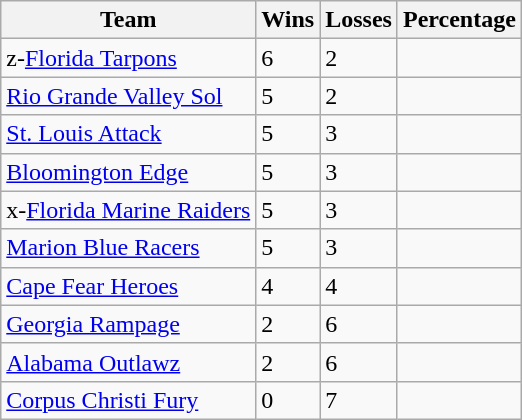<table class="wikitable">
<tr>
<th>Team</th>
<th>Wins</th>
<th>Losses</th>
<th>Percentage</th>
</tr>
<tr>
<td>z-<a href='#'>Florida Tarpons</a></td>
<td>6</td>
<td>2</td>
<td></td>
</tr>
<tr>
<td><a href='#'>Rio Grande Valley Sol</a></td>
<td>5</td>
<td>2</td>
<td></td>
</tr>
<tr>
<td><a href='#'>St. Louis Attack</a></td>
<td>5</td>
<td>3</td>
<td></td>
</tr>
<tr>
<td><a href='#'>Bloomington Edge</a></td>
<td>5</td>
<td>3</td>
<td></td>
</tr>
<tr>
<td>x-<a href='#'>Florida Marine Raiders</a></td>
<td>5</td>
<td>3</td>
<td></td>
</tr>
<tr>
<td><a href='#'>Marion Blue Racers</a></td>
<td>5</td>
<td>3</td>
<td></td>
</tr>
<tr>
<td><a href='#'>Cape Fear Heroes</a></td>
<td>4</td>
<td>4</td>
<td></td>
</tr>
<tr>
<td><a href='#'>Georgia Rampage</a></td>
<td>2</td>
<td>6</td>
<td></td>
</tr>
<tr>
<td><a href='#'>Alabama Outlawz</a></td>
<td>2</td>
<td>6</td>
<td></td>
</tr>
<tr>
<td><a href='#'>Corpus Christi Fury</a></td>
<td>0</td>
<td>7</td>
<td></td>
</tr>
</table>
